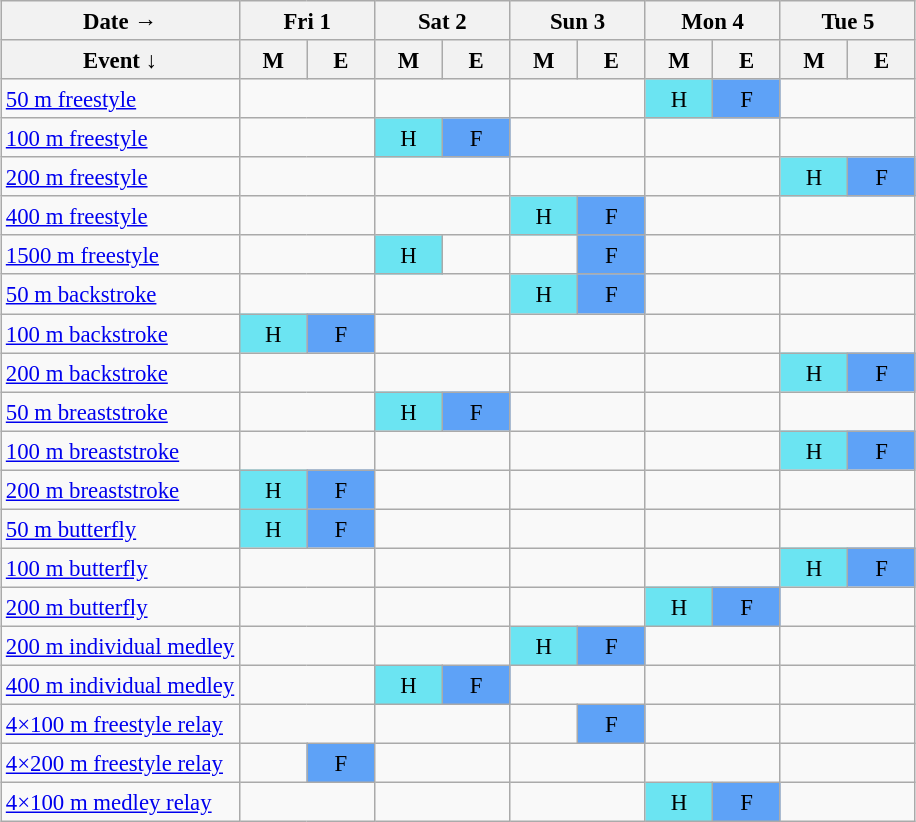<table class="wikitable" style="margin:0.5em auto; font-size:95%; line-height:1.25em; text-align:center">
<tr>
<th>Date →</th>
<th colspan=2>Fri 1</th>
<th colspan=2>Sat 2</th>
<th colspan=2>Sun 3</th>
<th colspan=2>Mon 4</th>
<th colspan=2>Tue 5</th>
</tr>
<tr>
<th>Event ↓</th>
<th style="width:2.5em;">M</th>
<th style="width:2.5em;">E</th>
<th style="width:2.5em;">M</th>
<th style="width:2.5em;">E</th>
<th style="width:2.5em;">M</th>
<th style="width:2.5em;">E</th>
<th style="width:2.5em;">M</th>
<th style="width:2.5em;">E</th>
<th style="width:2.5em;">M</th>
<th style="width:2.5em;">E</th>
</tr>
<tr>
<td align=left><a href='#'>50 m freestyle</a></td>
<td colspan=2></td>
<td colspan=2></td>
<td colspan=2></td>
<td style="background-color:#6be4f2;">H</td>
<td style="background-color:#5ea2f7;">F</td>
<td colspan=2></td>
</tr>
<tr>
<td align=left><a href='#'>100 m freestyle</a></td>
<td colspan=2></td>
<td style="background-color:#6be4f2;">H</td>
<td style="background-color:#5ea2f7;">F</td>
<td colspan=2></td>
<td colspan=2></td>
<td colspan=2></td>
</tr>
<tr>
<td align=left><a href='#'>200 m freestyle</a></td>
<td colspan=2></td>
<td colspan=2></td>
<td colspan=2></td>
<td colspan=2></td>
<td style="background-color:#6be4f2;">H</td>
<td style="background-color:#5ea2f7;">F</td>
</tr>
<tr>
<td align=left><a href='#'>400 m freestyle</a></td>
<td colspan=2></td>
<td colspan=2></td>
<td style="background-color:#6be4f2;">H</td>
<td style="background-color:#5ea2f7;">F</td>
<td colspan=2></td>
<td colspan=2></td>
</tr>
<tr>
<td align=left><a href='#'>1500 m freestyle</a></td>
<td colspan=2></td>
<td style="background-color:#6be4f2;">H</td>
<td></td>
<td></td>
<td style="background-color:#5ea2f7;">F</td>
<td colspan=2></td>
<td colspan=2></td>
</tr>
<tr>
<td align=left><a href='#'>50 m backstroke</a></td>
<td colspan=2></td>
<td colspan=2></td>
<td style="background-color:#6be4f2;">H</td>
<td style="background-color:#5ea2f7;">F</td>
<td colspan=2></td>
<td colspan=2></td>
</tr>
<tr>
<td align=left><a href='#'>100 m backstroke</a></td>
<td style="background-color:#6be4f2;">H</td>
<td style="background-color:#5ea2f7;">F</td>
<td colspan=2></td>
<td colspan=2></td>
<td colspan=2></td>
<td colspan=2></td>
</tr>
<tr>
<td align=left><a href='#'>200 m backstroke</a></td>
<td colspan=2></td>
<td colspan=2></td>
<td colspan=2></td>
<td colspan=2></td>
<td style="background-color:#6be4f2;">H</td>
<td style="background-color:#5ea2f7;">F</td>
</tr>
<tr>
<td align=left><a href='#'>50 m breaststroke</a></td>
<td colspan=2></td>
<td style="background-color:#6be4f2;">H</td>
<td style="background-color:#5ea2f7;">F</td>
<td colspan=2></td>
<td colspan=2></td>
<td colspan=2></td>
</tr>
<tr>
<td align=left><a href='#'>100 m breaststroke</a></td>
<td colspan=2></td>
<td colspan=2></td>
<td colspan=2></td>
<td colspan=2></td>
<td style="background-color:#6be4f2;">H</td>
<td style="background-color:#5ea2f7;">F</td>
</tr>
<tr>
<td align=left><a href='#'>200 m breaststroke</a></td>
<td style="background-color:#6be4f2;">H</td>
<td style="background-color:#5ea2f7;">F</td>
<td colspan=2></td>
<td colspan=2></td>
<td colspan=2></td>
<td colspan=2></td>
</tr>
<tr>
<td align=left><a href='#'>50 m butterfly</a></td>
<td style="background-color:#6be4f2;">H</td>
<td style="background-color:#5ea2f7;">F</td>
<td colspan=2></td>
<td colspan=2></td>
<td colspan=2></td>
<td colspan=2></td>
</tr>
<tr>
<td align=left><a href='#'>100 m butterfly</a></td>
<td colspan=2></td>
<td colspan=2></td>
<td colspan=2></td>
<td colspan=2></td>
<td style="background-color:#6be4f2;">H</td>
<td style="background-color:#5ea2f7;">F</td>
</tr>
<tr>
<td align=left><a href='#'>200 m butterfly</a></td>
<td colspan=2></td>
<td colspan=2></td>
<td colspan=2></td>
<td style="background-color:#6be4f2;">H</td>
<td style="background-color:#5ea2f7;">F</td>
<td colspan=2></td>
</tr>
<tr>
<td align=left><a href='#'>200 m individual medley</a></td>
<td colspan=2></td>
<td colspan=2></td>
<td style="background-color:#6be4f2;">H</td>
<td style="background-color:#5ea2f7;">F</td>
<td colspan=2></td>
<td colspan=2></td>
</tr>
<tr>
<td align=left><a href='#'>400 m individual medley</a></td>
<td colspan=2></td>
<td style="background-color:#6be4f2;">H</td>
<td style="background-color:#5ea2f7;">F</td>
<td colspan=2></td>
<td colspan=2></td>
<td colspan=2></td>
</tr>
<tr>
<td align=left><a href='#'>4×100 m freestyle relay</a></td>
<td colspan=2></td>
<td colspan=2></td>
<td></td>
<td style="background-color:#5ea2f7;">F</td>
<td colspan=2></td>
<td colspan=2></td>
</tr>
<tr>
<td align=left><a href='#'>4×200 m freestyle relay</a></td>
<td></td>
<td style="background-color:#5ea2f7;">F</td>
<td colspan=2></td>
<td colspan=2></td>
<td colspan=2></td>
<td colspan=2></td>
</tr>
<tr>
<td align=left><a href='#'>4×100 m medley relay</a></td>
<td colspan=2></td>
<td colspan=2></td>
<td colspan=2></td>
<td style="background-color:#6be4f2;">H</td>
<td style="background-color:#5ea2f7;">F</td>
<td colspan=2></td>
</tr>
</table>
